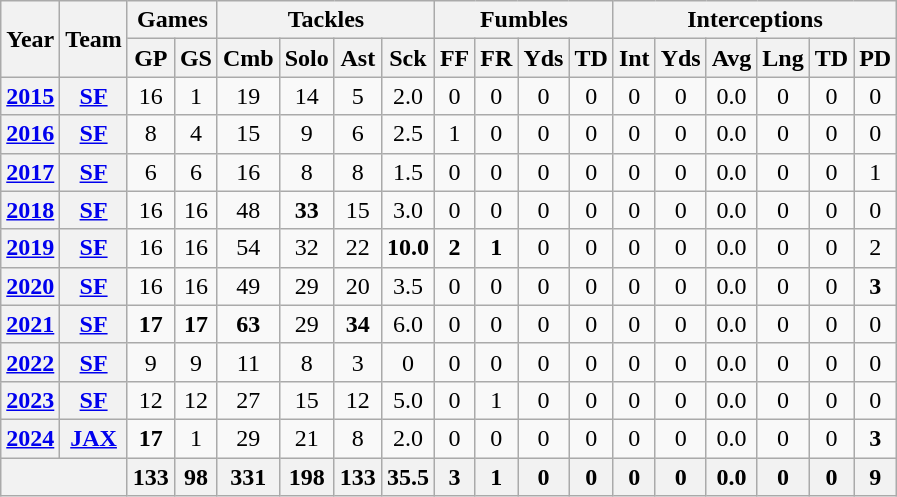<table class="wikitable" style="text-align:center;">
<tr>
<th rowspan="2">Year</th>
<th rowspan="2">Team</th>
<th colspan="2">Games</th>
<th colspan="4">Tackles</th>
<th colspan="4">Fumbles</th>
<th colspan="6">Interceptions</th>
</tr>
<tr>
<th>GP</th>
<th>GS</th>
<th>Cmb</th>
<th>Solo</th>
<th>Ast</th>
<th>Sck</th>
<th>FF</th>
<th>FR</th>
<th>Yds</th>
<th>TD</th>
<th>Int</th>
<th>Yds</th>
<th>Avg</th>
<th>Lng</th>
<th>TD</th>
<th>PD</th>
</tr>
<tr>
<th><a href='#'>2015</a></th>
<th><a href='#'>SF</a></th>
<td>16</td>
<td>1</td>
<td>19</td>
<td>14</td>
<td>5</td>
<td>2.0</td>
<td>0</td>
<td>0</td>
<td>0</td>
<td>0</td>
<td>0</td>
<td>0</td>
<td>0.0</td>
<td>0</td>
<td>0</td>
<td>0</td>
</tr>
<tr>
<th><a href='#'>2016</a></th>
<th><a href='#'>SF</a></th>
<td>8</td>
<td>4</td>
<td>15</td>
<td>9</td>
<td>6</td>
<td>2.5</td>
<td>1</td>
<td>0</td>
<td>0</td>
<td>0</td>
<td>0</td>
<td>0</td>
<td>0.0</td>
<td>0</td>
<td>0</td>
<td>0</td>
</tr>
<tr>
<th><a href='#'>2017</a></th>
<th><a href='#'>SF</a></th>
<td>6</td>
<td>6</td>
<td>16</td>
<td>8</td>
<td>8</td>
<td>1.5</td>
<td>0</td>
<td>0</td>
<td>0</td>
<td>0</td>
<td>0</td>
<td>0</td>
<td>0.0</td>
<td>0</td>
<td>0</td>
<td>1</td>
</tr>
<tr>
<th><a href='#'>2018</a></th>
<th><a href='#'>SF</a></th>
<td>16</td>
<td>16</td>
<td>48</td>
<td><strong>33</strong></td>
<td>15</td>
<td>3.0</td>
<td>0</td>
<td>0</td>
<td>0</td>
<td>0</td>
<td>0</td>
<td>0</td>
<td>0.0</td>
<td>0</td>
<td>0</td>
<td>0</td>
</tr>
<tr>
<th><a href='#'>2019</a></th>
<th><a href='#'>SF</a></th>
<td>16</td>
<td>16</td>
<td>54</td>
<td>32</td>
<td>22</td>
<td><strong>10.0</strong></td>
<td><strong>2</strong></td>
<td><strong>1</strong></td>
<td>0</td>
<td>0</td>
<td>0</td>
<td>0</td>
<td>0.0</td>
<td>0</td>
<td>0</td>
<td>2</td>
</tr>
<tr>
<th><a href='#'>2020</a></th>
<th><a href='#'>SF</a></th>
<td>16</td>
<td>16</td>
<td>49</td>
<td>29</td>
<td>20</td>
<td>3.5</td>
<td>0</td>
<td>0</td>
<td>0</td>
<td>0</td>
<td>0</td>
<td>0</td>
<td>0.0</td>
<td>0</td>
<td>0</td>
<td><strong>3</strong></td>
</tr>
<tr>
<th><a href='#'>2021</a></th>
<th><a href='#'>SF</a></th>
<td><strong>17</strong></td>
<td><strong>17</strong></td>
<td><strong>63</strong></td>
<td>29</td>
<td><strong>34</strong></td>
<td>6.0</td>
<td>0</td>
<td>0</td>
<td>0</td>
<td>0</td>
<td>0</td>
<td>0</td>
<td>0.0</td>
<td>0</td>
<td>0</td>
<td>0</td>
</tr>
<tr>
<th><a href='#'>2022</a></th>
<th><a href='#'>SF</a></th>
<td>9</td>
<td>9</td>
<td>11</td>
<td>8</td>
<td>3</td>
<td>0</td>
<td>0</td>
<td>0</td>
<td>0</td>
<td>0</td>
<td>0</td>
<td>0</td>
<td>0.0</td>
<td>0</td>
<td>0</td>
<td>0</td>
</tr>
<tr>
<th><a href='#'>2023</a></th>
<th><a href='#'>SF</a></th>
<td>12</td>
<td>12</td>
<td>27</td>
<td>15</td>
<td>12</td>
<td>5.0</td>
<td>0</td>
<td>1</td>
<td>0</td>
<td>0</td>
<td>0</td>
<td>0</td>
<td>0.0</td>
<td>0</td>
<td>0</td>
<td>0</td>
</tr>
<tr>
<th><a href='#'>2024</a></th>
<th><a href='#'>JAX</a></th>
<td><strong>17</strong></td>
<td>1</td>
<td>29</td>
<td>21</td>
<td>8</td>
<td>2.0</td>
<td>0</td>
<td>0</td>
<td>0</td>
<td>0</td>
<td>0</td>
<td>0</td>
<td>0.0</td>
<td>0</td>
<td>0</td>
<td><strong>3</strong></td>
</tr>
<tr>
<th colspan="2"></th>
<th>133</th>
<th>98</th>
<th>331</th>
<th>198</th>
<th>133</th>
<th>35.5</th>
<th>3</th>
<th>1</th>
<th>0</th>
<th>0</th>
<th>0</th>
<th>0</th>
<th>0.0</th>
<th>0</th>
<th>0</th>
<th>9</th>
</tr>
</table>
